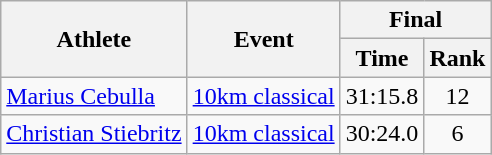<table class="wikitable">
<tr>
<th rowspan="2">Athlete</th>
<th rowspan="2">Event</th>
<th colspan="2">Final</th>
</tr>
<tr>
<th>Time</th>
<th>Rank</th>
</tr>
<tr>
<td rowspan="1"><a href='#'>Marius Cebulla</a></td>
<td><a href='#'>10km classical</a></td>
<td align="center">31:15.8</td>
<td align="center">12</td>
</tr>
<tr>
<td rowspan="1"><a href='#'>Christian Stiebritz</a></td>
<td><a href='#'>10km classical</a></td>
<td align="center">30:24.0</td>
<td align="center">6</td>
</tr>
</table>
